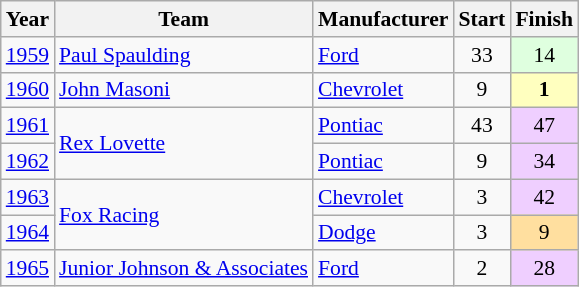<table class="wikitable" style="font-size: 90%;">
<tr>
<th>Year</th>
<th>Team</th>
<th>Manufacturer</th>
<th>Start</th>
<th>Finish</th>
</tr>
<tr>
<td><a href='#'>1959</a></td>
<td><a href='#'>Paul Spaulding</a></td>
<td><a href='#'>Ford</a></td>
<td align=center>33</td>
<td align=center style="background:#DFFFDF;">14</td>
</tr>
<tr>
<td><a href='#'>1960</a></td>
<td><a href='#'>John Masoni</a></td>
<td><a href='#'>Chevrolet</a></td>
<td align=center>9</td>
<td align=center style="background:#FFFFBF;"><strong>1</strong></td>
</tr>
<tr>
<td><a href='#'>1961</a></td>
<td rowspan=2><a href='#'>Rex Lovette</a></td>
<td><a href='#'>Pontiac</a></td>
<td align=center>43</td>
<td align=center style="background:#EFCFFF;">47</td>
</tr>
<tr>
<td><a href='#'>1962</a></td>
<td><a href='#'>Pontiac</a></td>
<td align=center>9</td>
<td align=center style="background:#EFCFFF;">34</td>
</tr>
<tr>
<td><a href='#'>1963</a></td>
<td rowspan=2><a href='#'>Fox Racing</a></td>
<td><a href='#'>Chevrolet</a></td>
<td align=center>3</td>
<td align=center style="background:#EFCFFF;">42</td>
</tr>
<tr>
<td><a href='#'>1964</a></td>
<td><a href='#'>Dodge</a></td>
<td align=center>3</td>
<td align=center style="background:#FFDF9F;">9</td>
</tr>
<tr>
<td><a href='#'>1965</a></td>
<td><a href='#'>Junior Johnson & Associates</a></td>
<td><a href='#'>Ford</a></td>
<td align=center>2</td>
<td align=center style="background:#EFCFFF;">28</td>
</tr>
</table>
